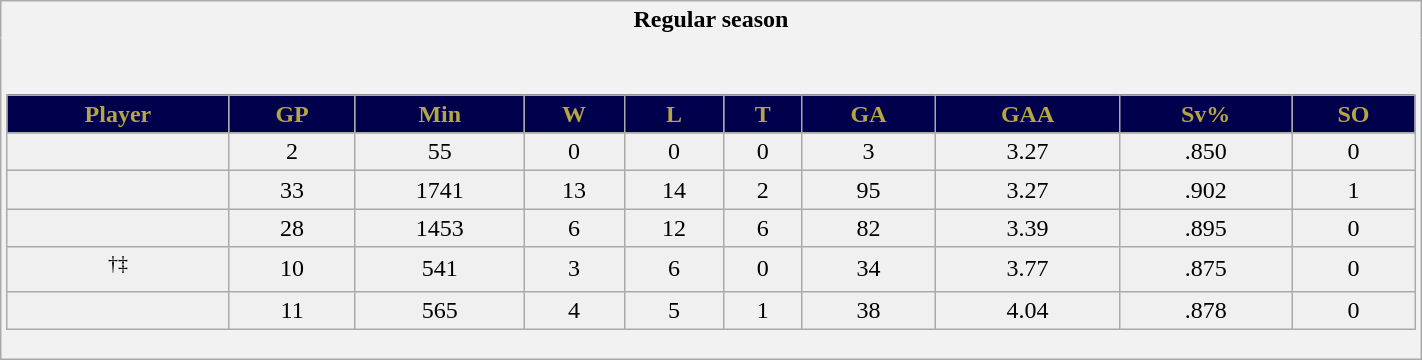<table class="wikitable" style="border: 1px solid #aaa;" width="75%">
<tr>
<th style="border: 0;">Regular season</th>
</tr>
<tr background:#00004D;color:#B5A642>
<td style="background: #f2f2f2; border: 0; text-align: center;"><br><table class="wikitable sortable" width="100%">
<tr align="center"  bgcolor="#dddddd">
<th style="background:#00004D;color:#B5A642;">Player</th>
<th style="background:#00004D;color:#B5A642;">GP</th>
<th style="background:#00004D;color:#B5A642;">Min</th>
<th style="background:#00004D;color:#B5A642;">W</th>
<th style="background:#00004D;color:#B5A642;">L</th>
<th style="background:#00004D;color:#B5A642;">T</th>
<th style="background:#00004D;color:#B5A642;">GA</th>
<th style="background:#00004D;color:#B5A642;">GAA</th>
<th style="background:#00004D;color:#B5A642;">Sv%</th>
<th style="background:#00004D;color:#B5A642;">SO</th>
</tr>
<tr align=center>
</tr>
<tr bgcolor="#f0f0f0">
<td></td>
<td>2</td>
<td>55</td>
<td>0</td>
<td>0</td>
<td>0</td>
<td>3</td>
<td>3.27</td>
<td>.850</td>
<td>0</td>
</tr>
<tr bgcolor="#f0f0f0">
<td></td>
<td>33</td>
<td>1741</td>
<td>13</td>
<td>14</td>
<td>2</td>
<td>95</td>
<td>3.27</td>
<td>.902</td>
<td>1</td>
</tr>
<tr bgcolor="#f0f0f0">
<td></td>
<td>28</td>
<td>1453</td>
<td>6</td>
<td>12</td>
<td>6</td>
<td>82</td>
<td>3.39</td>
<td>.895</td>
<td>0</td>
</tr>
<tr bgcolor="#f0f0f0">
<td> <sup>†‡</sup></td>
<td>10</td>
<td>541</td>
<td>3</td>
<td>6</td>
<td>0</td>
<td>34</td>
<td>3.77</td>
<td>.875</td>
<td>0</td>
</tr>
<tr bgcolor="#f0f0f0">
<td></td>
<td>11</td>
<td>565</td>
<td>4</td>
<td>5</td>
<td>1</td>
<td>38</td>
<td>4.04</td>
<td>.878</td>
<td>0</td>
</tr>
</table>
</td>
</tr>
</table>
